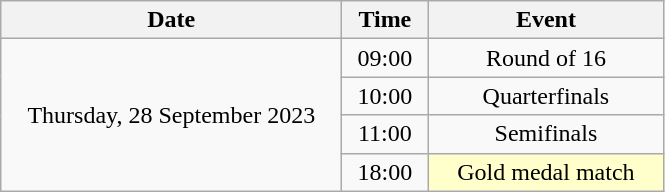<table class = "wikitable" style="text-align:center;">
<tr>
<th width=220>Date</th>
<th width=50>Time</th>
<th width=150>Event</th>
</tr>
<tr>
<td rowspan=4>Thursday, 28 September 2023</td>
<td>09:00</td>
<td>Round of 16</td>
</tr>
<tr>
<td>10:00</td>
<td>Quarterfinals</td>
</tr>
<tr>
<td>11:00</td>
<td>Semifinals</td>
</tr>
<tr>
<td>18:00</td>
<td bgcolor=ffffcc>Gold medal match</td>
</tr>
</table>
